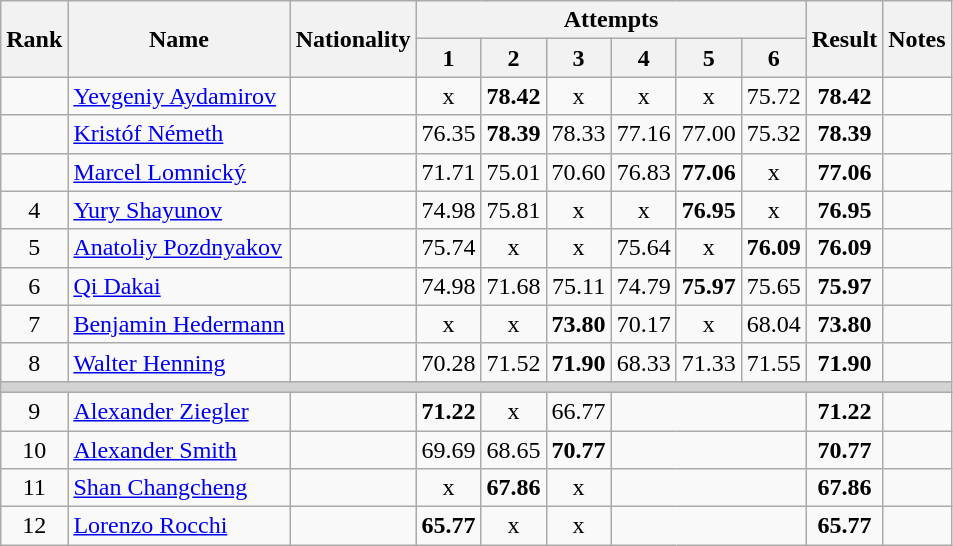<table class="wikitable sortable" style="text-align:center">
<tr>
<th rowspan=2>Rank</th>
<th rowspan=2>Name</th>
<th rowspan=2>Nationality</th>
<th colspan=6>Attempts</th>
<th rowspan=2>Result</th>
<th rowspan=2>Notes</th>
</tr>
<tr>
<th>1</th>
<th>2</th>
<th>3</th>
<th>4</th>
<th>5</th>
<th>6</th>
</tr>
<tr>
<td></td>
<td align=left><a href='#'>Yevgeniy Aydamirov</a></td>
<td align=left></td>
<td>x</td>
<td><strong>78.42</strong></td>
<td>x</td>
<td>x</td>
<td>x</td>
<td>75.72</td>
<td><strong>78.42</strong></td>
<td></td>
</tr>
<tr>
<td></td>
<td align=left><a href='#'>Kristóf Németh</a></td>
<td align=left></td>
<td>76.35</td>
<td><strong>78.39</strong></td>
<td>78.33</td>
<td>77.16</td>
<td>77.00</td>
<td>75.32</td>
<td><strong>78.39</strong></td>
<td></td>
</tr>
<tr>
<td></td>
<td align=left><a href='#'>Marcel Lomnický</a></td>
<td align=left></td>
<td>71.71</td>
<td>75.01</td>
<td>70.60</td>
<td>76.83</td>
<td><strong>77.06</strong></td>
<td>x</td>
<td><strong>77.06</strong></td>
<td></td>
</tr>
<tr>
<td>4</td>
<td align=left><a href='#'>Yury Shayunov</a></td>
<td align=left></td>
<td>74.98</td>
<td>75.81</td>
<td>x</td>
<td>x</td>
<td><strong>76.95</strong></td>
<td>x</td>
<td><strong>76.95</strong></td>
<td></td>
</tr>
<tr>
<td>5</td>
<td align=left><a href='#'>Anatoliy Pozdnyakov</a></td>
<td align=left></td>
<td>75.74</td>
<td>x</td>
<td>x</td>
<td>75.64</td>
<td>x</td>
<td><strong>76.09</strong></td>
<td><strong>76.09</strong></td>
<td></td>
</tr>
<tr>
<td>6</td>
<td align=left><a href='#'>Qi Dakai</a></td>
<td align=left></td>
<td>74.98</td>
<td>71.68</td>
<td>75.11</td>
<td>74.79</td>
<td><strong>75.97</strong></td>
<td>75.65</td>
<td><strong>75.97</strong></td>
<td></td>
</tr>
<tr>
<td>7</td>
<td align=left><a href='#'>Benjamin Hedermann</a></td>
<td align=left></td>
<td>x</td>
<td>x</td>
<td><strong>73.80</strong></td>
<td>70.17</td>
<td>x</td>
<td>68.04</td>
<td><strong>73.80</strong></td>
<td></td>
</tr>
<tr>
<td>8</td>
<td align=left><a href='#'>Walter Henning</a></td>
<td align=left></td>
<td>70.28</td>
<td>71.52</td>
<td><strong>71.90</strong></td>
<td>68.33</td>
<td>71.33</td>
<td>71.55</td>
<td><strong>71.90</strong></td>
<td></td>
</tr>
<tr>
<td colspan=11 bgcolor=lightgray></td>
</tr>
<tr>
<td>9</td>
<td align=left><a href='#'>Alexander Ziegler</a></td>
<td align=left></td>
<td><strong>71.22</strong></td>
<td>x</td>
<td>66.77</td>
<td colspan=3></td>
<td><strong>71.22</strong></td>
<td></td>
</tr>
<tr>
<td>10</td>
<td align=left><a href='#'>Alexander Smith</a></td>
<td align=left></td>
<td>69.69</td>
<td>68.65</td>
<td><strong>70.77</strong></td>
<td colspan=3></td>
<td><strong>70.77</strong></td>
<td></td>
</tr>
<tr>
<td>11</td>
<td align=left><a href='#'>Shan Changcheng</a></td>
<td align=left></td>
<td>x</td>
<td><strong>67.86</strong></td>
<td>x</td>
<td colspan=3></td>
<td><strong>67.86</strong></td>
<td></td>
</tr>
<tr>
<td>12</td>
<td align=left><a href='#'>Lorenzo Rocchi</a></td>
<td align=left></td>
<td><strong>65.77</strong></td>
<td>x</td>
<td>x</td>
<td colspan=3></td>
<td><strong>65.77</strong></td>
<td></td>
</tr>
</table>
